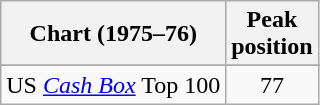<table class="wikitable sortable">
<tr>
<th align="left">Chart (1975–76)</th>
<th align="center">Peak<br>position</th>
</tr>
<tr>
</tr>
<tr>
</tr>
<tr>
</tr>
<tr>
</tr>
<tr>
<td>US <a href='#'><em>Cash Box</em></a> Top 100</td>
<td align="center">77</td>
</tr>
</table>
